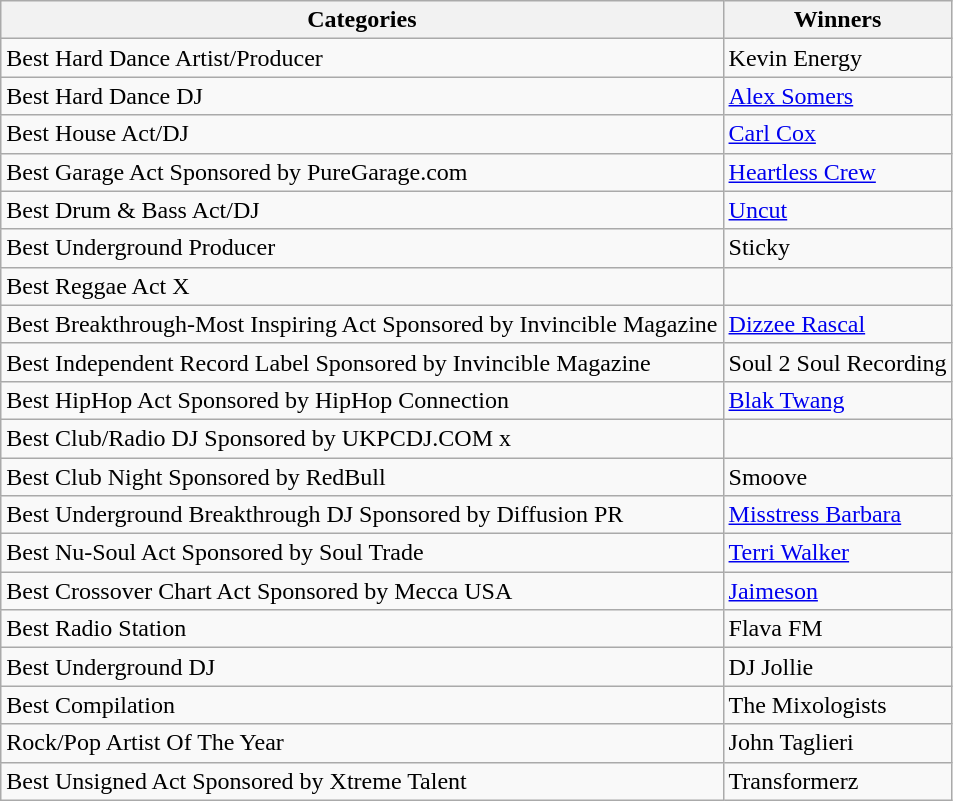<table class="wikitable">
<tr>
<th>Categories</th>
<th>Winners</th>
</tr>
<tr>
<td>Best Hard Dance Artist/Producer</td>
<td>Kevin Energy</td>
</tr>
<tr>
<td>Best Hard Dance DJ</td>
<td><a href='#'>Alex Somers</a></td>
</tr>
<tr>
<td>Best House Act/DJ</td>
<td><a href='#'>Carl Cox</a></td>
</tr>
<tr>
<td>Best Garage Act Sponsored by PureGarage.com</td>
<td><a href='#'>Heartless Crew</a></td>
</tr>
<tr>
<td>Best Drum & Bass Act/DJ</td>
<td><a href='#'>Uncut</a></td>
</tr>
<tr>
<td>Best Underground Producer</td>
<td>Sticky</td>
</tr>
<tr>
<td>Best Reggae Act X</td>
<td></td>
</tr>
<tr>
<td>Best Breakthrough-Most Inspiring Act Sponsored by Invincible Magazine</td>
<td><a href='#'>Dizzee Rascal</a></td>
</tr>
<tr>
<td>Best Independent Record Label Sponsored by Invincible Magazine</td>
<td>Soul 2 Soul Recording</td>
</tr>
<tr>
<td>Best HipHop Act Sponsored by HipHop Connection</td>
<td><a href='#'>Blak Twang</a></td>
</tr>
<tr>
<td>Best Club/Radio DJ Sponsored by UKPCDJ.COM x</td>
<td></td>
</tr>
<tr>
<td>Best Club Night Sponsored by RedBull</td>
<td>Smoove</td>
</tr>
<tr p>
<td>Best Underground Breakthrough DJ Sponsored by Diffusion PR</td>
<td><a href='#'>Misstress Barbara</a></td>
</tr>
<tr>
<td>Best Nu-Soul Act Sponsored by Soul Trade</td>
<td><a href='#'>Terri Walker</a></td>
</tr>
<tr>
<td>Best Crossover Chart Act Sponsored by Mecca USA</td>
<td><a href='#'>Jaimeson</a></td>
</tr>
<tr>
<td>Best Radio Station</td>
<td>Flava FM</td>
</tr>
<tr>
<td>Best Underground DJ</td>
<td>DJ Jollie</td>
</tr>
<tr>
<td>Best Compilation</td>
<td>The Mixologists</td>
</tr>
<tr>
<td>Rock/Pop Artist Of The Year</td>
<td>John Taglieri</td>
</tr>
<tr>
<td>Best Unsigned Act Sponsored by Xtreme Talent</td>
<td>Transformerz</td>
</tr>
</table>
